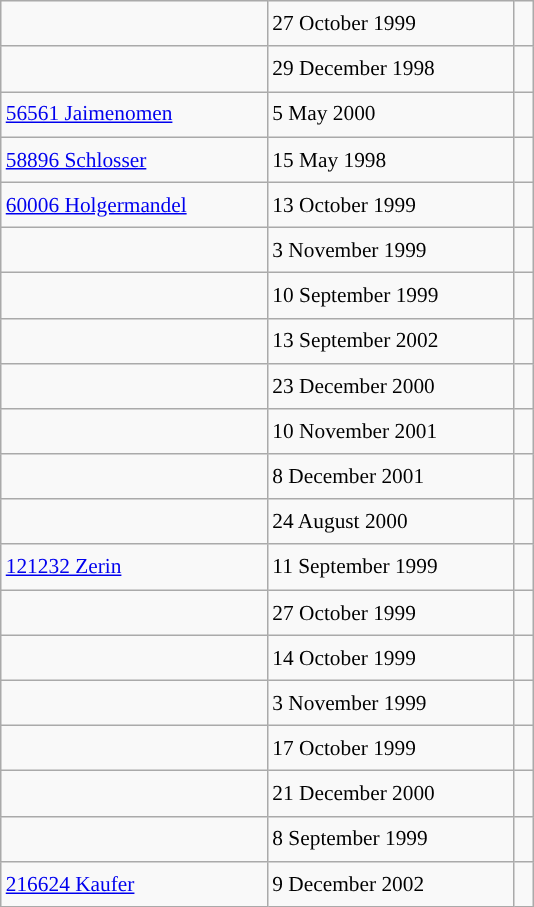<table class="wikitable" style="font-size: 89%; float: left; width: 25em; margin-right: 1em; line-height: 1.65em !important; height: 540px;">
<tr>
<td></td>
<td>27 October 1999</td>
<td> </td>
</tr>
<tr>
<td></td>
<td>29 December 1998</td>
<td> </td>
</tr>
<tr>
<td><a href='#'>56561 Jaimenomen</a></td>
<td>5 May 2000</td>
<td> </td>
</tr>
<tr>
<td><a href='#'>58896 Schlosser</a></td>
<td>15 May 1998</td>
<td> </td>
</tr>
<tr>
<td><a href='#'>60006 Holgermandel</a></td>
<td>13 October 1999</td>
<td> </td>
</tr>
<tr>
<td></td>
<td>3 November 1999</td>
<td> </td>
</tr>
<tr>
<td></td>
<td>10 September 1999</td>
<td> </td>
</tr>
<tr>
<td></td>
<td>13 September 2002</td>
<td> </td>
</tr>
<tr>
<td></td>
<td>23 December 2000</td>
<td> </td>
</tr>
<tr>
<td></td>
<td>10 November 2001</td>
<td> </td>
</tr>
<tr>
<td></td>
<td>8 December 2001</td>
<td> </td>
</tr>
<tr>
<td></td>
<td>24 August 2000</td>
<td> </td>
</tr>
<tr>
<td><a href='#'>121232 Zerin</a></td>
<td>11 September 1999</td>
<td> </td>
</tr>
<tr>
<td></td>
<td>27 October 1999</td>
<td> </td>
</tr>
<tr>
<td></td>
<td>14 October 1999</td>
<td> </td>
</tr>
<tr>
<td></td>
<td>3 November 1999</td>
<td> </td>
</tr>
<tr>
<td></td>
<td>17 October 1999</td>
<td> </td>
</tr>
<tr>
<td></td>
<td>21 December 2000</td>
<td> </td>
</tr>
<tr>
<td></td>
<td>8 September 1999</td>
<td> </td>
</tr>
<tr>
<td><a href='#'>216624 Kaufer</a></td>
<td>9 December 2002</td>
<td> </td>
</tr>
</table>
